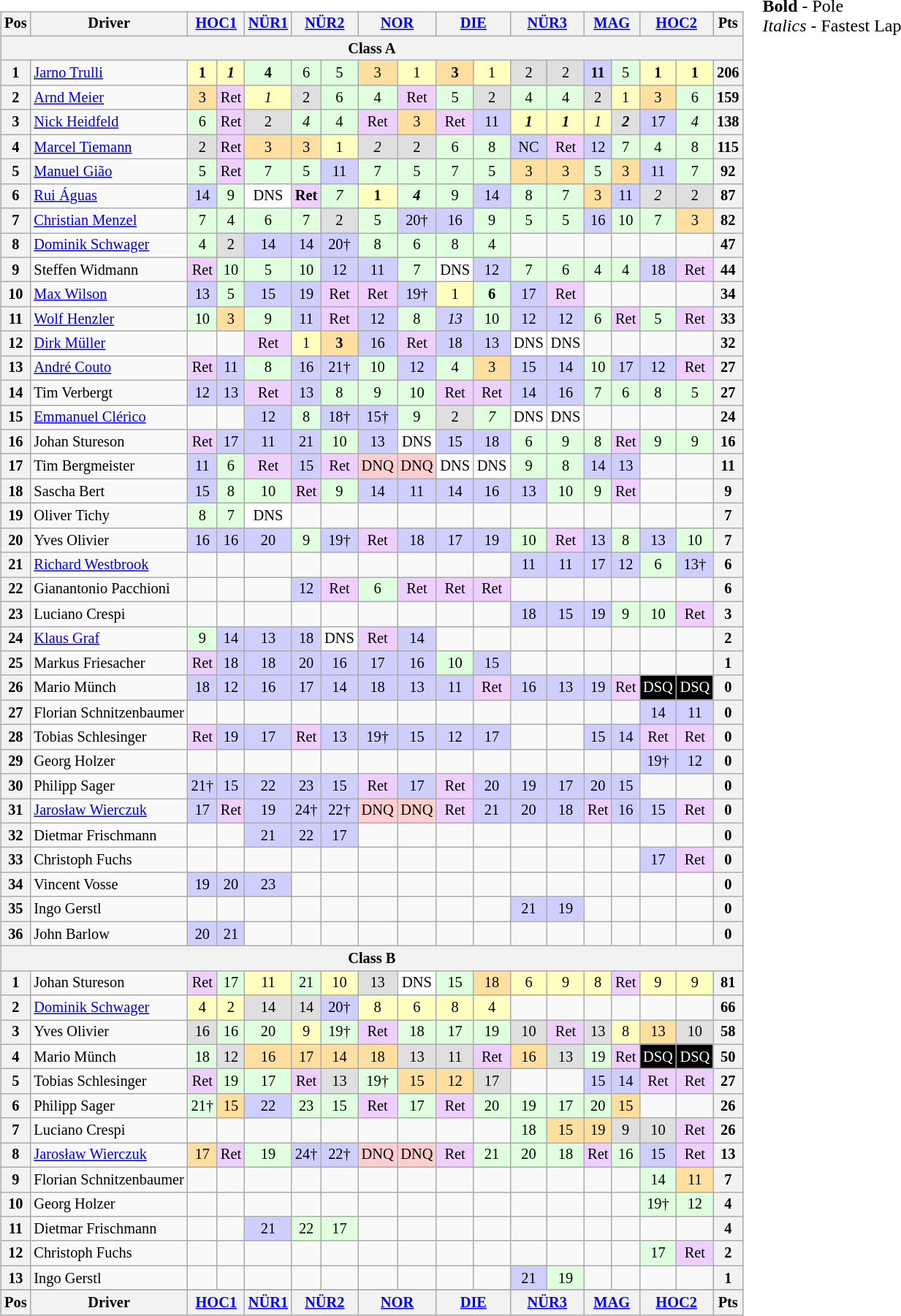<table>
<tr>
<td><br><table class="wikitable" style="font-size: 85%; text-align:center">
<tr valign="top">
<th valign="middle">Pos</th>
<th valign="middle">Driver</th>
<th colspan=2><a href='#'>HOC1</a></th>
<th><a href='#'>NÜR1</a></th>
<th colspan=2><a href='#'>NÜR2</a></th>
<th colspan=2><a href='#'>NOR</a></th>
<th colspan=2><a href='#'>DIE</a></th>
<th colspan=2><a href='#'>NÜR3</a></th>
<th colspan=2><a href='#'>MAG</a></th>
<th colspan=2><a href='#'>HOC2</a></th>
<th valign="middle">Pts</th>
</tr>
<tr>
<th colspan=18>Class A</th>
</tr>
<tr>
<th>1</th>
<td align=left> <a href='#'>Jarno Trulli</a></td>
<td style="background:#FFFFBF;"><strong>1</strong></td>
<td style="background:#FFFFBF;"><strong><em>1</em></strong></td>
<td style="background:#DFFFDF;"><strong>4</strong></td>
<td style="background:#DFFFDF;">6</td>
<td style="background:#DFFFDF;">5</td>
<td style="background:#FFDF9F;">3</td>
<td style="background:#FFFFBF;">1</td>
<td style="background:#FFDF9F;"><strong>3</strong></td>
<td style="background:#FFFFBF;">1</td>
<td style="background:#DFDFDF;">2</td>
<td style="background:#DFDFDF;">2</td>
<td style="background:#CFCFFF;"><strong>11</strong></td>
<td style="background:#DFFFDF;">5</td>
<td style="background:#FFFFBF;"><strong>1</strong></td>
<td style="background:#FFFFBF;"><strong>1</strong></td>
<th>206</th>
</tr>
<tr>
<th>2</th>
<td align=left> <a href='#'>Arnd Meier</a></td>
<td style="background:#FFDF9F;">3</td>
<td style="background:#EFCFFF;">Ret</td>
<td style="background:#FFFFBF;"><em>1</em></td>
<td style="background:#DFDFDF;">2</td>
<td style="background:#DFFFDF;">6</td>
<td style="background:#DFFFDF;">4</td>
<td style="background:#EFCFFF;">Ret</td>
<td style="background:#DFFFDF;">5</td>
<td style="background:#DFDFDF;">2</td>
<td style="background:#DFFFDF;">4</td>
<td style="background:#DFFFDF;">4</td>
<td style="background:#DFDFDF;">2</td>
<td style="background:#FFFFBF;">1</td>
<td style="background:#FFDF9F;">3</td>
<td style="background:#DFFFDF;">6</td>
<th>159</th>
</tr>
<tr>
<th>3</th>
<td align=left> <a href='#'>Nick Heidfeld</a></td>
<td style="background:#DFFFDF;">6</td>
<td style="background:#EFCFFF;">Ret</td>
<td style="background:#DFDFDF;">2</td>
<td style="background:#DFFFDF;"><em>4</em></td>
<td style="background:#DFFFDF;">4</td>
<td style="background:#EFCFFF;">Ret</td>
<td style="background:#FFDF9F;">3</td>
<td style="background:#EFCFFF;">Ret</td>
<td style="background:#CFCFFF;">11</td>
<td style="background:#FFFFBF;"><strong><em>1</em></strong></td>
<td style="background:#FFFFBF;"><strong><em>1</em></strong></td>
<td style="background:#FFFFBF;"><em>1</em></td>
<td style="background:#DFDFDF;"><strong><em>2</em></strong></td>
<td style="background:#CFCFFF;">17</td>
<td style="background:#DFFFDF;"><em>4</em></td>
<th>138</th>
</tr>
<tr>
<th>4</th>
<td align=left> <a href='#'>Marcel Tiemann</a></td>
<td style="background:#DFDFDF;">2</td>
<td style="background:#EFCFFF;">Ret</td>
<td style="background:#FFDF9F;">3</td>
<td style="background:#FFDF9F;">3</td>
<td style="background:#FFFFBF;">1</td>
<td style="background:#DFDFDF;"><em>2</em></td>
<td style="background:#DFDFDF;">2</td>
<td style="background:#DFFFDF;">6</td>
<td style="background:#DFFFDF;">8</td>
<td style="background:#CFCFFF;">NC</td>
<td style="background:#EFCFFF;">Ret</td>
<td style="background:#CFCFFF;">12</td>
<td style="background:#DFFFDF;">7</td>
<td style="background:#DFFFDF;">4</td>
<td style="background:#DFFFDF;">8</td>
<th>115</th>
</tr>
<tr>
<th>5</th>
<td align=left> <a href='#'>Manuel Gião</a></td>
<td style="background:#DFFFDF;">5</td>
<td style="background:#EFCFFF;">Ret</td>
<td style="background:#DFFFDF;">7</td>
<td style="background:#DFFFDF;">5</td>
<td style="background:#CFCFFF;">11</td>
<td style="background:#DFFFDF;">7</td>
<td style="background:#DFFFDF;">5</td>
<td style="background:#DFFFDF;">7</td>
<td style="background:#DFFFDF;">5</td>
<td style="background:#FFDF9F;">3</td>
<td style="background:#FFDF9F;">3</td>
<td style="background:#DFFFDF;">5</td>
<td style="background:#FFDF9F;">3</td>
<td style="background:#CFCFFF;">11</td>
<td style="background:#DFFFDF;">7</td>
<th>92</th>
</tr>
<tr>
<th>6</th>
<td align=left> <a href='#'>Rui Águas</a></td>
<td style="background:#CFCFFF;">14</td>
<td style="background:#DFFFDF;">9</td>
<td style="background:#FFFFFF;">DNS</td>
<td style="background:#EFCFFF;"><strong>Ret</strong></td>
<td style="background:#DFFFDF;"><em>7</em></td>
<td style="background:#FFFFBF;"><strong>1</strong></td>
<td style="background:#DFFFDF;"><strong><em>4</em></strong></td>
<td style="background:#DFFFDF;">9</td>
<td style="background:#CFCFFF;">14</td>
<td style="background:#DFFFDF;">8</td>
<td style="background:#DFFFDF;">7</td>
<td style="background:#FFDF9F;">3</td>
<td style="background:#CFCFFF;">11</td>
<td style="background:#DFDFDF;"><em>2</em></td>
<td style="background:#DFDFDF;">2</td>
<th>87</th>
</tr>
<tr>
<th>7</th>
<td align=left> <a href='#'>Christian Menzel</a></td>
<td style="background:#DFFFDF;">7</td>
<td style="background:#DFFFDF;">4</td>
<td style="background:#DFFFDF;">6</td>
<td style="background:#DFFFDF;">7</td>
<td style="background:#DFDFDF;">2</td>
<td style="background:#DFFFDF;">5</td>
<td style="background:#CFCFFF;">20†</td>
<td style="background:#CFCFFF;">16</td>
<td style="background:#DFFFDF;">9</td>
<td style="background:#DFFFDF;">5</td>
<td style="background:#DFFFDF;">5</td>
<td style="background:#CFCFFF;">16</td>
<td style="background:#DFFFDF;">10</td>
<td style="background:#DFFFDF;">7</td>
<td style="background:#FFDF9F;">3</td>
<th>82</th>
</tr>
<tr>
<th>8</th>
<td align=left> <a href='#'>Dominik Schwager</a></td>
<td style="background:#DFFFDF;">4</td>
<td style="background:#DFDFDF;">2</td>
<td style="background:#CFCFFF;">14</td>
<td style="background:#CFCFFF;">14</td>
<td style="background:#CFCFFF;">20†</td>
<td style="background:#DFFFDF;">8</td>
<td style="background:#DFFFDF;">6</td>
<td style="background:#DFFFDF;">8</td>
<td style="background:#DFFFDF;">4</td>
<td></td>
<td></td>
<td></td>
<td></td>
<td></td>
<td></td>
<th>47</th>
</tr>
<tr>
<th>9</th>
<td align=left> Steffen Widmann</td>
<td style="background:#EFCFFF;">Ret</td>
<td style="background:#DFFFDF;">10</td>
<td style="background:#DFFFDF;">5</td>
<td style="background:#DFFFDF;">10</td>
<td style="background:#CFCFFF;">12</td>
<td style="background:#CFCFFF;">11</td>
<td style="background:#DFFFDF;">7</td>
<td style="background:#FFFFFF;">DNS</td>
<td style="background:#CFCFFF;">12</td>
<td style="background:#DFFFDF;">7</td>
<td style="background:#DFFFDF;">6</td>
<td style="background:#DFFFDF;">4</td>
<td style="background:#DFFFDF;">4</td>
<td style="background:#CFCFFF;">18</td>
<td style="background:#EFCFFF;">Ret</td>
<th>44</th>
</tr>
<tr>
<th>10</th>
<td align=left> <a href='#'>Max Wilson</a></td>
<td style="background:#CFCFFF;">13</td>
<td style="background:#DFFFDF;">5</td>
<td style="background:#CFCFFF;">15</td>
<td style="background:#CFCFFF;">19</td>
<td style="background:#EFCFFF;">Ret</td>
<td style="background:#EFCFFF;">Ret</td>
<td style="background:#CFCFFF;">19†</td>
<td style="background:#FFFFBF;">1</td>
<td style="background:#DFFFDF;"><strong>6</strong></td>
<td style="background:#CFCFFF;">17</td>
<td style="background:#EFCFFF;">Ret</td>
<td></td>
<td></td>
<td></td>
<td></td>
<th>34</th>
</tr>
<tr>
<th>11</th>
<td align=left> <a href='#'>Wolf Henzler</a></td>
<td style="background:#DFFFDF;">10</td>
<td style="background:#FFDF9F;">3</td>
<td style="background:#DFFFDF;">9</td>
<td style="background:#CFCFFF;">11</td>
<td style="background:#EFCFFF;">Ret</td>
<td style="background:#CFCFFF;">12</td>
<td style="background:#DFFFDF;">8</td>
<td style="background:#CFCFFF;"><em>13</em></td>
<td style="background:#DFFFDF;">10</td>
<td style="background:#CFCFFF;">12</td>
<td style="background:#CFCFFF;">12</td>
<td style="background:#DFFFDF;">6</td>
<td style="background:#EFCFFF;">Ret</td>
<td style="background:#DFFFDF;">5</td>
<td style="background:#EFCFFF;">Ret</td>
<th>33</th>
</tr>
<tr>
<th>12</th>
<td align=left> <a href='#'>Dirk Müller</a></td>
<td></td>
<td></td>
<td style="background:#EFCFFF;">Ret</td>
<td style="background:#FFFFBF;">1</td>
<td style="background:#FFDF9F;"><strong>3</strong></td>
<td style="background:#CFCFFF;">16</td>
<td style="background:#EFCFFF;">Ret</td>
<td style="background:#CFCFFF;">18</td>
<td style="background:#CFCFFF;">13</td>
<td style="background:#FFFFFF;">DNS</td>
<td style="background:#FFFFFF;">DNS</td>
<td></td>
<td></td>
<td></td>
<td></td>
<th>32</th>
</tr>
<tr>
<th>13</th>
<td align=left> <a href='#'>André Couto</a></td>
<td style="background:#EFCFFF;">Ret</td>
<td style="background:#CFCFFF;">11</td>
<td style="background:#DFFFDF;">8</td>
<td style="background:#CFCFFF;">16</td>
<td style="background:#CFCFFF;">21†</td>
<td style="background:#DFFFDF;">10</td>
<td style="background:#CFCFFF;">12</td>
<td style="background:#DFFFDF;">4</td>
<td style="background:#FFDF9F;">3</td>
<td style="background:#CFCFFF;">15</td>
<td style="background:#CFCFFF;">14</td>
<td style="background:#DFFFDF;">10</td>
<td style="background:#CFCFFF;">17</td>
<td style="background:#CFCFFF;">12</td>
<td style="background:#EFCFFF;">Ret</td>
<th>27</th>
</tr>
<tr>
<th>14</th>
<td align=left> Tim Verbergt</td>
<td style="background:#CFCFFF;">12</td>
<td style="background:#CFCFFF;">13</td>
<td style="background:#EFCFFF;">Ret</td>
<td style="background:#CFCFFF;">13</td>
<td style="background:#DFFFDF;">8</td>
<td style="background:#DFFFDF;">9</td>
<td style="background:#DFFFDF;">10</td>
<td style="background:#EFCFFF;">Ret</td>
<td style="background:#EFCFFF;">Ret</td>
<td style="background:#CFCFFF;">14</td>
<td style="background:#CFCFFF;">16</td>
<td style="background:#DFFFDF;">7</td>
<td style="background:#DFFFDF;">6</td>
<td style="background:#DFFFDF;">8</td>
<td style="background:#DFFFDF;">5</td>
<th>27</th>
</tr>
<tr>
<th>15</th>
<td align=left> <a href='#'>Emmanuel Clérico</a></td>
<td></td>
<td></td>
<td style="background:#CFCFFF;">12</td>
<td style="background:#DFFFDF;">8</td>
<td style="background:#CFCFFF;">18†</td>
<td style="background:#CFCFFF;">15†</td>
<td style="background:#DFFFDF;">9</td>
<td style="background:#DFDFDF;">2</td>
<td style="background:#DFFFDF;"><em>7</em></td>
<td style="background:#FFFFFF;">DNS</td>
<td style="background:#FFFFFF;">DNS</td>
<td></td>
<td></td>
<td></td>
<td></td>
<th>24</th>
</tr>
<tr>
<th>16</th>
<td align=left> Johan Stureson</td>
<td style="background:#EFCFFF;">Ret</td>
<td style="background:#CFCFFF;">17</td>
<td style="background:#CFCFFF;">11</td>
<td style="background:#CFCFFF;">21</td>
<td style="background:#DFFFDF;">10</td>
<td style="background:#CFCFFF;">13</td>
<td style="background:#FFFFFF;">DNS</td>
<td style="background:#CFCFFF;">15</td>
<td style="background:#CFCFFF;">18</td>
<td style="background:#DFFFDF;">6</td>
<td style="background:#DFFFDF;">9</td>
<td style="background:#DFFFDF;">8</td>
<td style="background:#EFCFFF;">Ret</td>
<td style="background:#DFFFDF;">9</td>
<td style="background:#DFFFDF;">9</td>
<th>16</th>
</tr>
<tr>
<th>17</th>
<td align=left> Tim Bergmeister</td>
<td style="background:#CFCFFF;">11</td>
<td style="background:#DFFFDF;">6</td>
<td style="background:#EFCFFF;">Ret</td>
<td style="background:#CFCFFF;">15</td>
<td style="background:#EFCFFF;">Ret</td>
<td style="background:#FFCFCF;">DNQ</td>
<td style="background:#FFCFCF;">DNQ</td>
<td style="background:#FFFFFF;">DNS</td>
<td style="background:#FFFFFF;">DNS</td>
<td style="background:#DFFFDF;">9</td>
<td style="background:#DFFFDF;">8</td>
<td style="background:#CFCFFF;">14</td>
<td style="background:#CFCFFF;">13</td>
<td></td>
<td></td>
<th>11</th>
</tr>
<tr>
<th>18</th>
<td align=left> Sascha Bert</td>
<td style="background:#CFCFFF;">15</td>
<td style="background:#DFFFDF;">8</td>
<td style="background:#DFFFDF;">10</td>
<td style="background:#EFCFFF;">Ret</td>
<td style="background:#DFFFDF;">9</td>
<td style="background:#CFCFFF;">14</td>
<td style="background:#CFCFFF;">11</td>
<td style="background:#CFCFFF;">14</td>
<td style="background:#CFCFFF;">16</td>
<td style="background:#CFCFFF;">13</td>
<td style="background:#DFFFDF;">10</td>
<td style="background:#DFFFDF;">9</td>
<td style="background:#EFCFFF;">Ret</td>
<td></td>
<td></td>
<th>9</th>
</tr>
<tr>
<th>19</th>
<td align=left> Oliver Tichy</td>
<td style="background:#DFFFDF;">8</td>
<td style="background:#DFFFDF;">7</td>
<td style="background:#FFFFFF;">DNS</td>
<td></td>
<td></td>
<td></td>
<td></td>
<td></td>
<td></td>
<td></td>
<td></td>
<td></td>
<td></td>
<td></td>
<td></td>
<th>7</th>
</tr>
<tr>
<th>20</th>
<td align=left> Yves Olivier</td>
<td style="background:#CFCFFF;">16</td>
<td style="background:#CFCFFF;">16</td>
<td style="background:#CFCFFF;">20</td>
<td style="background:#DFFFDF;">9</td>
<td style="background:#CFCFFF;">19†</td>
<td style="background:#EFCFFF;">Ret</td>
<td style="background:#CFCFFF;">18</td>
<td style="background:#CFCFFF;">17</td>
<td style="background:#CFCFFF;">19</td>
<td style="background:#DFFFDF;">10</td>
<td style="background:#EFCFFF;">Ret</td>
<td style="background:#CFCFFF;">13</td>
<td style="background:#DFFFDF;">8</td>
<td style="background:#CFCFFF;">13</td>
<td style="background:#DFFFDF;">10</td>
<th>7</th>
</tr>
<tr>
<th>21</th>
<td align=left> <a href='#'>Richard Westbrook</a></td>
<td></td>
<td></td>
<td></td>
<td></td>
<td></td>
<td></td>
<td></td>
<td></td>
<td></td>
<td style="background:#CFCFFF;">11</td>
<td style="background:#CFCFFF;">11</td>
<td style="background:#CFCFFF;">17</td>
<td style="background:#CFCFFF;">12</td>
<td style="background:#DFFFDF;">6</td>
<td style="background:#CFCFFF;">13†</td>
<th>6</th>
</tr>
<tr>
<th>22</th>
<td align=left> Gianantonio Pacchioni</td>
<td></td>
<td></td>
<td></td>
<td style="background:#CFCFFF;">12</td>
<td style="background:#EFCFFF;">Ret</td>
<td style="background:#DFFFDF;">6</td>
<td style="background:#EFCFFF;">Ret</td>
<td style="background:#EFCFFF;">Ret</td>
<td style="background:#EFCFFF;">Ret</td>
<td></td>
<td></td>
<td></td>
<td></td>
<td></td>
<td></td>
<th>6</th>
</tr>
<tr>
<th>23</th>
<td align=left> Luciano Crespi</td>
<td></td>
<td></td>
<td></td>
<td></td>
<td></td>
<td></td>
<td></td>
<td></td>
<td></td>
<td style="background:#CFCFFF;">18</td>
<td style="background:#CFCFFF;">15</td>
<td style="background:#CFCFFF;">19</td>
<td style="background:#DFFFDF;">9</td>
<td style="background:#DFFFDF;">10</td>
<td style="background:#EFCFFF;">Ret</td>
<th>3</th>
</tr>
<tr>
<th>24</th>
<td align=left> <a href='#'>Klaus Graf</a></td>
<td style="background:#DFFFDF;">9</td>
<td style="background:#CFCFFF;">14</td>
<td style="background:#CFCFFF;">13</td>
<td style="background:#CFCFFF;">18</td>
<td style="background:#FFFFFF;">DNS</td>
<td style="background:#EFCFFF;">Ret</td>
<td style="background:#CFCFFF;">14</td>
<td></td>
<td></td>
<td></td>
<td></td>
<td></td>
<td></td>
<td></td>
<td></td>
<th>2</th>
</tr>
<tr>
<th>25</th>
<td align=left> Markus Friesacher</td>
<td style="background:#EFCFFF;">Ret</td>
<td style="background:#CFCFFF;">18</td>
<td style="background:#CFCFFF;">18</td>
<td style="background:#CFCFFF;">20</td>
<td style="background:#CFCFFF;">16</td>
<td style="background:#CFCFFF;">17</td>
<td style="background:#CFCFFF;">16</td>
<td style="background:#DFFFDF;">10</td>
<td style="background:#CFCFFF;">15</td>
<td></td>
<td></td>
<td></td>
<td></td>
<td></td>
<td></td>
<th>1</th>
</tr>
<tr>
<th>26</th>
<td align=left> Mario Münch</td>
<td style="background:#CFCFFF;">18</td>
<td style="background:#CFCFFF;">12</td>
<td style="background:#CFCFFF;">16</td>
<td style="background:#CFCFFF;">17</td>
<td style="background:#CFCFFF;">14</td>
<td style="background:#CFCFFF;">18</td>
<td style="background:#CFCFFF;">13</td>
<td style="background:#CFCFFF;">11</td>
<td style="background:#EFCFFF;">Ret</td>
<td style="background:#CFCFFF;">16</td>
<td style="background:#CFCFFF;">13</td>
<td style="background:#CFCFFF;">19</td>
<td style="background:#EFCFFF;">Ret</td>
<td style="background:black; color:white">DSQ</td>
<td style="background:black; color:white">DSQ</td>
<th>0</th>
</tr>
<tr>
<th>27</th>
<td align=left> Florian Schnitzenbaumer</td>
<td></td>
<td></td>
<td></td>
<td></td>
<td></td>
<td></td>
<td></td>
<td></td>
<td></td>
<td></td>
<td></td>
<td></td>
<td></td>
<td style="background:#CFCFFF;">14</td>
<td style="background:#CFCFFF;">11</td>
<th>0</th>
</tr>
<tr>
<th>28</th>
<td align=left> Tobias Schlesinger</td>
<td style="background:#EFCFFF;">Ret</td>
<td style="background:#CFCFFF;">19</td>
<td style="background:#CFCFFF;">17</td>
<td style="background:#EFCFFF;">Ret</td>
<td style="background:#CFCFFF;">13</td>
<td style="background:#CFCFFF;">19†</td>
<td style="background:#CFCFFF;">15</td>
<td style="background:#CFCFFF;">12</td>
<td style="background:#CFCFFF;">17</td>
<td></td>
<td></td>
<td style="background:#CFCFFF;">15</td>
<td style="background:#CFCFFF;">14</td>
<td style="background:#EFCFFF;">Ret</td>
<td style="background:#EFCFFF;">Ret</td>
<th>0</th>
</tr>
<tr>
<th>29</th>
<td align=left> Georg Holzer</td>
<td></td>
<td></td>
<td></td>
<td></td>
<td></td>
<td></td>
<td></td>
<td></td>
<td></td>
<td></td>
<td></td>
<td></td>
<td></td>
<td style="background:#CFCFFF;">19†</td>
<td style="background:#CFCFFF;">12</td>
<th>0</th>
</tr>
<tr>
<th>30</th>
<td align=left> Philipp Sager</td>
<td style="background:#CFCFFF;">21†</td>
<td style="background:#CFCFFF;">15</td>
<td style="background:#CFCFFF;">22</td>
<td style="background:#CFCFFF;">23</td>
<td style="background:#CFCFFF;">15</td>
<td style="background:#EFCFFF;">Ret</td>
<td style="background:#CFCFFF;">17</td>
<td style="background:#EFCFFF;">Ret</td>
<td style="background:#CFCFFF;">20</td>
<td style="background:#CFCFFF;">19</td>
<td style="background:#CFCFFF;">17</td>
<td style="background:#CFCFFF;">20</td>
<td style="background:#CFCFFF;">15</td>
<td></td>
<td></td>
<th>0</th>
</tr>
<tr>
<th>31</th>
<td align=left> <a href='#'>Jarosław Wierczuk</a></td>
<td style="background:#CFCFFF;">17</td>
<td style="background:#EFCFFF;">Ret</td>
<td style="background:#CFCFFF;">19</td>
<td style="background:#CFCFFF;">24†</td>
<td style="background:#CFCFFF;">22†</td>
<td style="background:#FFCFCF;">DNQ</td>
<td style="background:#FFCFCF;">DNQ</td>
<td style="background:#EFCFFF;">Ret</td>
<td style="background:#CFCFFF;">21</td>
<td style="background:#CFCFFF;">20</td>
<td style="background:#CFCFFF;">18</td>
<td style="background:#EFCFFF;">Ret</td>
<td style="background:#CFCFFF;">16</td>
<td style="background:#CFCFFF;">15</td>
<td style="background:#EFCFFF;">Ret</td>
<th>0</th>
</tr>
<tr>
<th>32</th>
<td align=left> Dietmar Frischmann</td>
<td></td>
<td></td>
<td style="background:#CFCFFF;">21</td>
<td style="background:#CFCFFF;">22</td>
<td style="background:#CFCFFF;">17</td>
<td></td>
<td></td>
<td></td>
<td></td>
<td></td>
<td></td>
<td></td>
<td></td>
<td></td>
<td></td>
<th>0</th>
</tr>
<tr>
<th>33</th>
<td align=left> Christoph Fuchs</td>
<td></td>
<td></td>
<td></td>
<td></td>
<td></td>
<td></td>
<td></td>
<td></td>
<td></td>
<td></td>
<td></td>
<td></td>
<td></td>
<td style="background:#CFCFFF;">17</td>
<td style="background:#EFCFFF;">Ret</td>
<th>0</th>
</tr>
<tr>
<th>34</th>
<td align=left> Vincent Vosse</td>
<td style="background:#CFCFFF;">19</td>
<td style="background:#CFCFFF;">20</td>
<td style="background:#CFCFFF;">23</td>
<td></td>
<td></td>
<td></td>
<td></td>
<td></td>
<td></td>
<td></td>
<td></td>
<td></td>
<td></td>
<td></td>
<td></td>
<th>0</th>
</tr>
<tr>
<th>35</th>
<td align=left> Ingo Gerstl</td>
<td></td>
<td></td>
<td></td>
<td></td>
<td></td>
<td></td>
<td></td>
<td></td>
<td></td>
<td style="background:#CFCFFF;">21</td>
<td style="background:#CFCFFF;">19</td>
<td></td>
<td></td>
<td></td>
<td></td>
<th>0</th>
</tr>
<tr>
<th>36</th>
<td align=left> John Barlow</td>
<td style="background:#CFCFFF;">20</td>
<td style="background:#CFCFFF;">21</td>
<td></td>
<td></td>
<td></td>
<td></td>
<td></td>
<td></td>
<td></td>
<td></td>
<td></td>
<td></td>
<td></td>
<td></td>
<td></td>
<th>0</th>
</tr>
<tr>
<th colspan=18>Class B</th>
</tr>
<tr>
<th>1</th>
<td align=left> Johan Stureson</td>
<td style="background:#EFCFFF;">Ret</td>
<td style="background:#DFFFDF;">17</td>
<td style="background:#FFFFBF;">11</td>
<td style="background:#DFFFDF;">21</td>
<td style="background:#FFFFBF;">10</td>
<td style="background:#DFDFDF;">13</td>
<td style="background:#FFFFFF;">DNS</td>
<td style="background:#DFFFDF;">15</td>
<td style="background:#FFDF9F;">18</td>
<td style="background:#FFFFBF;">6</td>
<td style="background:#FFFFBF;">9</td>
<td style="background:#FFFFBF;">8</td>
<td style="background:#EFCFFF;">Ret</td>
<td style="background:#FFFFBF;">9</td>
<td style="background:#FFFFBF;">9</td>
<th>81</th>
</tr>
<tr>
<th>2</th>
<td align=left> <a href='#'>Dominik Schwager</a></td>
<td style="background:#FFFFBF;">4</td>
<td style="background:#FFFFBF;">2</td>
<td style="background:#DFDFDF;">14</td>
<td style="background:#DFDFDF;">14</td>
<td style="background:#CFCFFF;">20†</td>
<td style="background:#FFFFBF;">8</td>
<td style="background:#FFFFBF;">6</td>
<td style="background:#FFFFBF;">8</td>
<td style="background:#FFFFBF;">4</td>
<td></td>
<td></td>
<td></td>
<td></td>
<td></td>
<td></td>
<th>66</th>
</tr>
<tr>
<th>3</th>
<td align=left> Yves Olivier</td>
<td style="background:#DFDFDF;">16</td>
<td style="background:#DFFFDF;">16</td>
<td style="background:#DFFFDF;">20</td>
<td style="background:#FFFFBF;">9</td>
<td style="background:#DFFFDF;">19†</td>
<td style="background:#EFCFFF;">Ret</td>
<td style="background:#DFFFDF;">18</td>
<td style="background:#DFFFDF;">17</td>
<td style="background:#DFFFDF;">19</td>
<td style="background:#DFDFDF;">10</td>
<td style="background:#EFCFFF;">Ret</td>
<td style="background:#DFDFDF;">13</td>
<td style="background:#FFFFBF;">8</td>
<td style="background:#FFDF9F;">13</td>
<td style="background:#DFDFDF;">10</td>
<th>58</th>
</tr>
<tr>
<th>4</th>
<td align=left> Mario Münch</td>
<td style="background:#DFFFDF;">18</td>
<td style="background:#DFDFDF;">12</td>
<td style="background:#FFDF9F;">16</td>
<td style="background:#FFDF9F;">17</td>
<td style="background:#FFDF9F;">14</td>
<td style="background:#FFDF9F;">18</td>
<td style="background:#DFDFDF;">13</td>
<td style="background:#DFDFDF;">11</td>
<td style="background:#EFCFFF;">Ret</td>
<td style="background:#FFDF9F;">16</td>
<td style="background:#DFDFDF;">13</td>
<td style="background:#DFFFDF;">19</td>
<td style="background:#EFCFFF;">Ret</td>
<td style="background:black; color:white">DSQ</td>
<td style="background:black; color:white">DSQ</td>
<th>50</th>
</tr>
<tr>
<th>5</th>
<td align=left> Tobias Schlesinger</td>
<td style="background:#EFCFFF;">Ret</td>
<td style="background:#DFFFDF;">19</td>
<td style="background:#DFFFDF;">17</td>
<td style="background:#EFCFFF;">Ret</td>
<td style="background:#DFDFDF;">13</td>
<td style="background:#DFFFDF;">19†</td>
<td style="background:#FFDF9F;">15</td>
<td style="background:#FFDF9F;">12</td>
<td style="background:#DFDFDF;">17</td>
<td></td>
<td></td>
<td style="background:#CFCFFF;">15</td>
<td style="background:#CFCFFF;">14</td>
<td style="background:#EFCFFF;">Ret</td>
<td style="background:#EFCFFF;">Ret</td>
<th>27</th>
</tr>
<tr>
<th>6</th>
<td align=left> Philipp Sager</td>
<td style="background:#DFFFDF;">21†</td>
<td style="background:#FFDF9F;">15</td>
<td style="background:#CFCFFF;">22</td>
<td style="background:#DFFFDF;">23</td>
<td style="background:#DFFFDF;">15</td>
<td style="background:#EFCFFF;">Ret</td>
<td style="background:#DFFFDF;">17</td>
<td style="background:#EFCFFF;">Ret</td>
<td style="background:#DFFFDF;">20</td>
<td style="background:#DFFFDF;">19</td>
<td style="background:#DFFFDF;">17</td>
<td style="background:#DFFFDF;">20</td>
<td style="background:#FFDF9F;">15</td>
<td></td>
<td></td>
<th>26</th>
</tr>
<tr>
<th>7</th>
<td align=left> Luciano Crespi</td>
<td></td>
<td></td>
<td></td>
<td></td>
<td></td>
<td></td>
<td></td>
<td></td>
<td></td>
<td style="background:#DFFFDF;">18</td>
<td style="background:#FFDF9F;">15</td>
<td style="background:#FFDF9F;">19</td>
<td style="background:#DFDFDF;">9</td>
<td style="background:#DFDFDF;">10</td>
<td style="background:#EFCFFF;">Ret</td>
<th>26</th>
</tr>
<tr>
<th>8</th>
<td align=left> <a href='#'>Jarosław Wierczuk</a></td>
<td style="background:#FFDF9F;">17</td>
<td style="background:#EFCFFF;">Ret</td>
<td style="background:#DFFFDF;">19</td>
<td style="background:#CFCFFF;">24†</td>
<td style="background:#CFCFFF;">22†</td>
<td style="background:#FFCFCF;">DNQ</td>
<td style="background:#FFCFCF;">DNQ</td>
<td style="background:#EFCFFF;">Ret</td>
<td style="background:#DFFFDF;">21</td>
<td style="background:#DFFFDF;">20</td>
<td style="background:#DFFFDF;">18</td>
<td style="background:#EFCFFF;">Ret</td>
<td style="background:#DFFFDF;">16</td>
<td style="background:#CFCFFF;">15</td>
<td style="background:#EFCFFF;">Ret</td>
<th>13</th>
</tr>
<tr>
<th>9</th>
<td align=left> Florian Schnitzenbaumer</td>
<td></td>
<td></td>
<td></td>
<td></td>
<td></td>
<td></td>
<td></td>
<td></td>
<td></td>
<td></td>
<td></td>
<td></td>
<td></td>
<td style="background:#DFFFDF;">14</td>
<td style="background:#FFDF9F;">11</td>
<th>7</th>
</tr>
<tr>
<th>10</th>
<td align=left> Georg Holzer</td>
<td></td>
<td></td>
<td></td>
<td></td>
<td></td>
<td></td>
<td></td>
<td></td>
<td></td>
<td></td>
<td></td>
<td></td>
<td></td>
<td style="background:#DFFFDF;">19†</td>
<td style="background:#DFFFDF;">12</td>
<th>4</th>
</tr>
<tr>
<th>11</th>
<td align=left> Dietmar Frischmann</td>
<td></td>
<td></td>
<td style="background:#CFCFFF;">21</td>
<td style="background:#DFFFDF;">22</td>
<td style="background:#DFFFDF;">17</td>
<td></td>
<td></td>
<td></td>
<td></td>
<td></td>
<td></td>
<td></td>
<td></td>
<td></td>
<td></td>
<th>4</th>
</tr>
<tr>
<th>12</th>
<td align=left> Christoph Fuchs</td>
<td></td>
<td></td>
<td></td>
<td></td>
<td></td>
<td></td>
<td></td>
<td></td>
<td></td>
<td></td>
<td></td>
<td></td>
<td></td>
<td style="background:#DFFFDF;">17</td>
<td style="background:#EFCFFF;">Ret</td>
<th>2</th>
</tr>
<tr>
<th>13</th>
<td align=left> Ingo Gerstl</td>
<td></td>
<td></td>
<td></td>
<td></td>
<td></td>
<td></td>
<td></td>
<td></td>
<td></td>
<td style="background:#CFCFFF;">21</td>
<td style="background:#DFFFDF;">19</td>
<td></td>
<td></td>
<td></td>
<td></td>
<th>1</th>
</tr>
<tr>
</tr>
<tr valign="top">
<th valign="middle">Pos</th>
<th valign="middle">Driver</th>
<th colspan=2><a href='#'>HOC1</a></th>
<th><a href='#'>NÜR1</a></th>
<th colspan=2><a href='#'>NÜR2</a></th>
<th colspan=2><a href='#'>NOR</a></th>
<th colspan=2><a href='#'>DIE</a></th>
<th colspan=2><a href='#'>NÜR3</a></th>
<th colspan=2><a href='#'>MAG</a></th>
<th colspan=2><a href='#'>HOC2</a></th>
<th valign="middle">Pts</th>
</tr>
</table>
</td>
<td valign="top"><br>
<span><strong>Bold</strong> - Pole<br>
<em>Italics</em> - Fastest Lap</span></td>
</tr>
</table>
